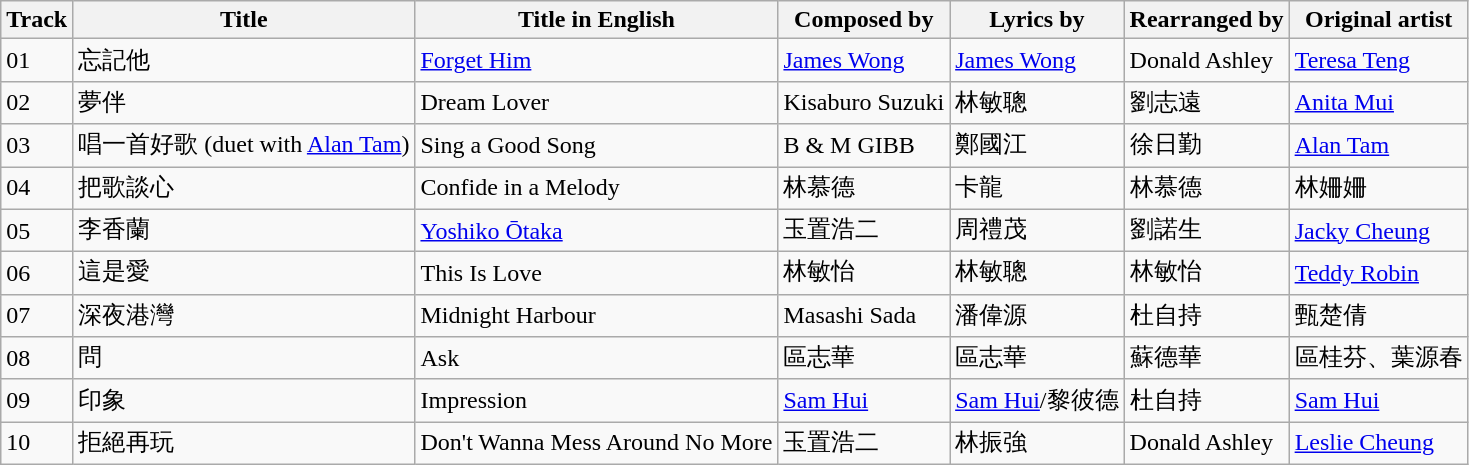<table class="wikitable">
<tr>
<th>Track</th>
<th>Title</th>
<th>Title in English</th>
<th>Composed by</th>
<th>Lyrics by</th>
<th>Rearranged by</th>
<th>Original artist</th>
</tr>
<tr>
<td>01</td>
<td>忘記他</td>
<td><a href='#'>Forget Him</a></td>
<td><a href='#'>James Wong</a></td>
<td><a href='#'>James Wong</a></td>
<td>Donald Ashley</td>
<td><a href='#'>Teresa Teng</a></td>
</tr>
<tr>
<td>02</td>
<td>夢伴</td>
<td>Dream Lover</td>
<td>Kisaburo Suzuki</td>
<td>林敏聰</td>
<td>劉志遠</td>
<td><a href='#'>Anita Mui</a></td>
</tr>
<tr>
<td>03</td>
<td>唱一首好歌 (duet with <a href='#'>Alan Tam</a>)</td>
<td>Sing a Good Song</td>
<td>B & M GIBB</td>
<td>鄭國江</td>
<td>徐日勤</td>
<td><a href='#'>Alan Tam</a></td>
</tr>
<tr>
<td>04</td>
<td>把歌談心</td>
<td>Confide in a Melody</td>
<td>林慕德</td>
<td>卡龍</td>
<td>林慕德</td>
<td>林姍姍</td>
</tr>
<tr>
<td>05</td>
<td>李香蘭</td>
<td><a href='#'>Yoshiko Ōtaka</a></td>
<td>玉置浩二</td>
<td>周禮茂</td>
<td>劉諾生</td>
<td><a href='#'>Jacky Cheung</a></td>
</tr>
<tr>
<td>06</td>
<td>這是愛</td>
<td>This Is Love</td>
<td>林敏怡</td>
<td>林敏聰</td>
<td>林敏怡</td>
<td><a href='#'>Teddy Robin</a></td>
</tr>
<tr>
<td>07</td>
<td>深夜港灣</td>
<td>Midnight Harbour</td>
<td>Masashi Sada</td>
<td>潘偉源</td>
<td>杜自持</td>
<td>甄楚倩</td>
</tr>
<tr>
<td>08</td>
<td>問</td>
<td>Ask</td>
<td>區志華</td>
<td>區志華</td>
<td>蘇德華</td>
<td>區桂芬、葉源春</td>
</tr>
<tr>
<td>09</td>
<td>印象</td>
<td>Impression</td>
<td><a href='#'>Sam Hui</a></td>
<td><a href='#'>Sam Hui</a>/黎彼德</td>
<td>杜自持</td>
<td><a href='#'>Sam Hui</a></td>
</tr>
<tr>
<td>10</td>
<td>拒絕再玩</td>
<td>Don't Wanna Mess Around No More</td>
<td>玉置浩二</td>
<td>林振強</td>
<td>Donald Ashley</td>
<td><a href='#'>Leslie Cheung</a></td>
</tr>
</table>
